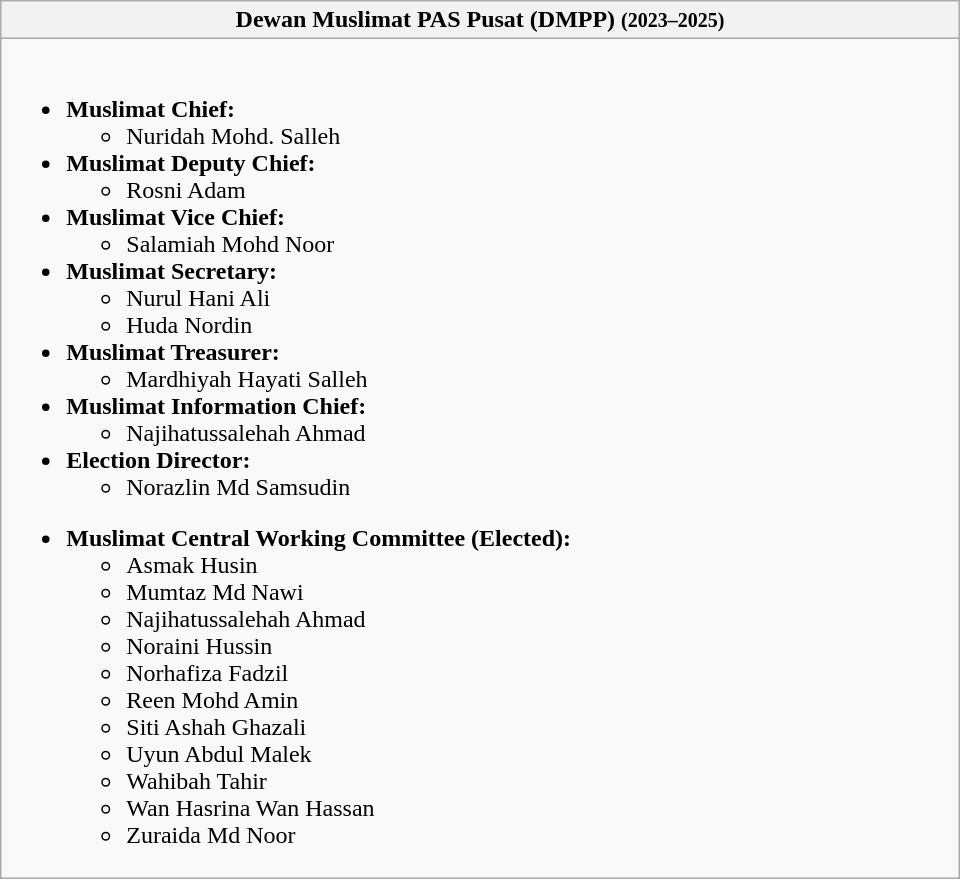<table class="wikitable" style="width:40em;margin-top:0">
<tr>
<th colspan=4>Dewan Muslimat PAS Pusat (DMPP) <small>(2023–2025)</small></th>
</tr>
<tr>
<td><br>
<ul><li><strong>Muslimat Chief:</strong><ul><li>Nuridah Mohd. Salleh</li></ul></li><li><strong>Muslimat Deputy Chief:</strong><ul><li>Rosni Adam</li></ul></li><li><strong>Muslimat Vice Chief:</strong><ul><li>Salamiah Mohd Noor</li></ul></li><li><strong>Muslimat Secretary:</strong><ul><li>Nurul Hani Ali</li><li>Huda Nordin</li></ul></li><li><strong>Muslimat Treasurer:</strong><ul><li>Mardhiyah Hayati Salleh</li></ul></li><li><strong>Muslimat Information Chief:</strong><ul><li>Najihatussalehah Ahmad</li></ul></li><li><strong>Election Director:</strong><ul><li>Norazlin Md Samsudin</li></ul></li></ul><ul><li><strong>Muslimat Central Working Committee (Elected):</strong><ul><li>Asmak Husin</li><li>Mumtaz Md Nawi</li><li>Najihatussalehah Ahmad</li><li>Noraini Hussin</li><li>Norhafiza Fadzil</li><li>Reen Mohd Amin</li><li>Siti Ashah Ghazali</li><li>Uyun Abdul Malek</li><li>Wahibah Tahir</li><li>Wan Hasrina Wan Hassan</li><li>Zuraida Md Noor</li></ul></li></ul></td>
</tr>
</table>
